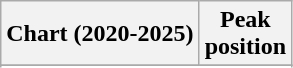<table class="wikitable plainrowheaders" style="text-align:center">
<tr>
<th scope="col">Chart (2020-2025)</th>
<th scope="col">Peak<br>position</th>
</tr>
<tr>
</tr>
<tr>
</tr>
<tr>
</tr>
<tr>
</tr>
<tr>
</tr>
</table>
